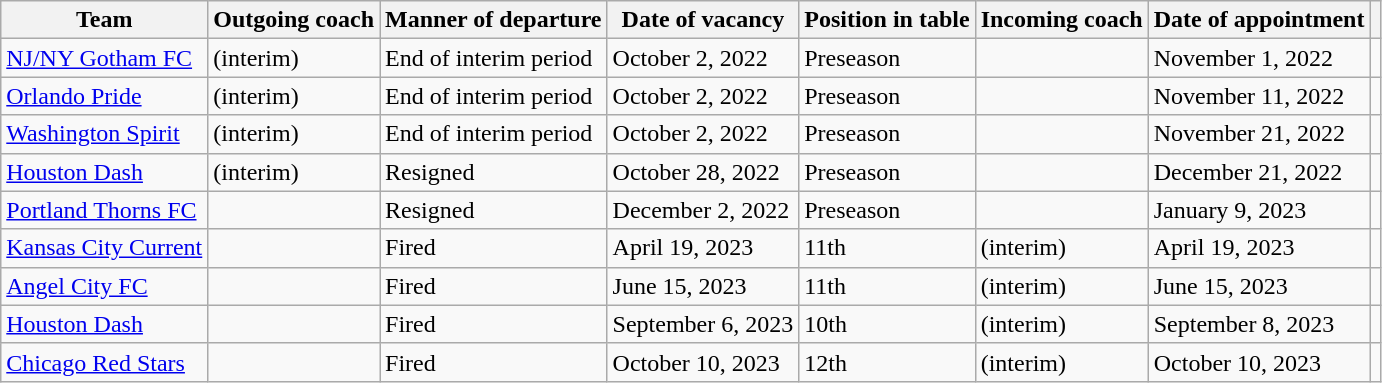<table class="wikitable sortable">
<tr>
<th scope="col">Team</th>
<th scope="col">Outgoing coach</th>
<th scope="col">Manner of departure</th>
<th scope="col">Date of vacancy</th>
<th scope="col">Position in table</th>
<th scope="col">Incoming coach</th>
<th scope="col">Date of appointment</th>
<th scope="col" class="unsortable"></th>
</tr>
<tr>
<td><a href='#'>NJ/NY Gotham FC</a></td>
<td>  (interim)</td>
<td>End of interim period</td>
<td>October 2, 2022</td>
<td>Preseason</td>
<td> </td>
<td>November 1, 2022</td>
<td></td>
</tr>
<tr>
<td><a href='#'>Orlando Pride</a></td>
<td>  (interim)</td>
<td>End of interim period</td>
<td>October 2, 2022</td>
<td>Preseason</td>
<td> </td>
<td>November 11, 2022</td>
<td></td>
</tr>
<tr>
<td><a href='#'>Washington Spirit</a></td>
<td>  (interim)</td>
<td>End of interim period</td>
<td>October 2, 2022</td>
<td>Preseason</td>
<td> </td>
<td>November 21, 2022</td>
<td></td>
</tr>
<tr>
<td><a href='#'>Houston Dash</a></td>
<td>  (interim)</td>
<td>Resigned</td>
<td>October 28, 2022</td>
<td>Preseason</td>
<td> </td>
<td>December 21, 2022</td>
<td></td>
</tr>
<tr>
<td><a href='#'>Portland Thorns FC</a></td>
<td> </td>
<td>Resigned</td>
<td>December 2, 2022</td>
<td>Preseason</td>
<td> </td>
<td>January 9, 2023</td>
<td></td>
</tr>
<tr>
<td><a href='#'>Kansas City Current</a></td>
<td> </td>
<td>Fired</td>
<td>April 19, 2023</td>
<td>11th</td>
<td>  (interim)</td>
<td>April 19, 2023</td>
<td></td>
</tr>
<tr>
<td><a href='#'>Angel City FC</a></td>
<td> </td>
<td>Fired</td>
<td>June 15, 2023</td>
<td>11th</td>
<td>  (interim)</td>
<td>June 15, 2023</td>
<td></td>
</tr>
<tr>
<td><a href='#'>Houston Dash</a></td>
<td> </td>
<td>Fired</td>
<td>September 6, 2023</td>
<td>10th</td>
<td>  (interim)</td>
<td>September 8, 2023</td>
<td></td>
</tr>
<tr>
<td><a href='#'>Chicago Red Stars</a></td>
<td> </td>
<td>Fired</td>
<td>October 10, 2023</td>
<td>12th</td>
<td>  (interim)</td>
<td>October 10, 2023</td>
<td></td>
</tr>
</table>
